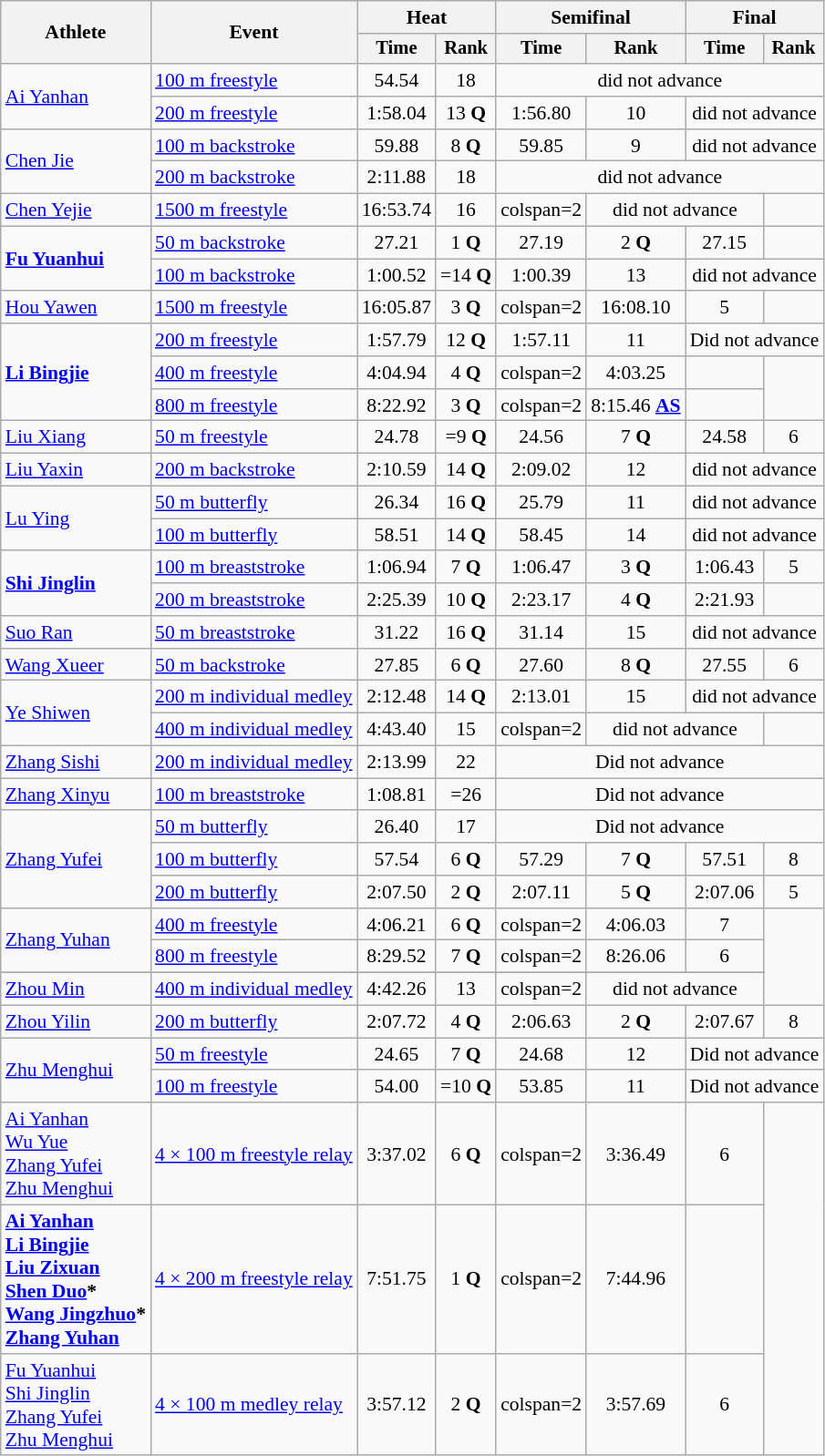<table class=wikitable style="font-size:90%">
<tr>
<th rowspan="2">Athlete</th>
<th rowspan="2">Event</th>
<th colspan="2">Heat</th>
<th colspan="2">Semifinal</th>
<th colspan="2">Final</th>
</tr>
<tr style="font-size:95%">
<th>Time</th>
<th>Rank</th>
<th>Time</th>
<th>Rank</th>
<th>Time</th>
<th>Rank</th>
</tr>
<tr align=center>
<td align=left rowspan=2><a href='#'>Ai Yanhan</a></td>
<td align=left><a href='#'>100 m freestyle</a></td>
<td>54.54</td>
<td>18</td>
<td colspan=4>did not advance</td>
</tr>
<tr align=center>
<td align=left><a href='#'>200 m freestyle</a></td>
<td>1:58.04</td>
<td>13 <strong>Q</strong></td>
<td>1:56.80</td>
<td>10</td>
<td colspan=2>did not advance</td>
</tr>
<tr align=center>
<td align=left rowspan=2><a href='#'>Chen Jie</a></td>
<td align=left><a href='#'>100 m backstroke</a></td>
<td>59.88</td>
<td>8 <strong>Q</strong></td>
<td>59.85</td>
<td>9</td>
<td colspan=2>did not advance</td>
</tr>
<tr align=center>
<td align=left><a href='#'>200 m backstroke</a></td>
<td>2:11.88</td>
<td>18</td>
<td colspan=4>did not advance</td>
</tr>
<tr align=center>
<td align=left><a href='#'>Chen Yejie</a></td>
<td align=left><a href='#'>1500 m freestyle</a></td>
<td>16:53.74</td>
<td>16</td>
<td>colspan=2 </td>
<td colspan=2>did not advance</td>
</tr>
<tr align=center>
<td align=left rowspan=2><strong><a href='#'>Fu Yuanhui</a></strong></td>
<td align=left><a href='#'>50 m backstroke</a></td>
<td>27.21</td>
<td>1 <strong>Q</strong></td>
<td>27.19</td>
<td>2 <strong>Q</strong></td>
<td>27.15</td>
<td></td>
</tr>
<tr align=center>
<td align=left><a href='#'>100 m backstroke</a></td>
<td>1:00.52</td>
<td>=14 <strong>Q</strong></td>
<td>1:00.39</td>
<td>13</td>
<td colspan=2>did not advance</td>
</tr>
<tr align=center>
<td align=left><a href='#'>Hou Yawen</a></td>
<td align=left><a href='#'>1500 m freestyle</a></td>
<td>16:05.87</td>
<td>3 <strong>Q</strong></td>
<td>colspan=2 </td>
<td>16:08.10</td>
<td>5</td>
</tr>
<tr align=center>
<td align=left rowspan=3><strong><a href='#'>Li Bingjie</a></strong></td>
<td align=left><a href='#'>200 m freestyle</a></td>
<td>1:57.79</td>
<td>12 <strong>Q</strong></td>
<td>1:57.11</td>
<td>11</td>
<td colspan=2>Did not advance</td>
</tr>
<tr align=center>
<td align=left><a href='#'>400 m freestyle</a></td>
<td>4:04.94</td>
<td>4 <strong>Q</strong></td>
<td>colspan=2 </td>
<td>4:03.25</td>
<td></td>
</tr>
<tr align=center>
<td align=left><a href='#'>800 m freestyle</a></td>
<td>8:22.92</td>
<td>3 <strong>Q</strong></td>
<td>colspan=2 </td>
<td>8:15.46 <strong><a href='#'>AS</a></strong></td>
<td></td>
</tr>
<tr align=center>
<td align=left><a href='#'>Liu Xiang</a></td>
<td align=left><a href='#'>50 m freestyle</a></td>
<td>24.78</td>
<td>=9 <strong>Q</strong></td>
<td>24.56</td>
<td>7 <strong>Q</strong></td>
<td>24.58</td>
<td>6</td>
</tr>
<tr align=center>
<td align=left><a href='#'>Liu Yaxin</a></td>
<td align=left><a href='#'>200 m backstroke</a></td>
<td>2:10.59</td>
<td>14 <strong>Q</strong></td>
<td>2:09.02</td>
<td>12</td>
<td colspan=2>did not advance</td>
</tr>
<tr align=center>
<td align=left rowspan=2><a href='#'>Lu Ying</a></td>
<td align=left><a href='#'>50 m butterfly</a></td>
<td>26.34</td>
<td>16 <strong>Q</strong></td>
<td>25.79</td>
<td>11</td>
<td colspan=2>did not advance</td>
</tr>
<tr align=center>
<td align=left><a href='#'>100 m butterfly</a></td>
<td>58.51</td>
<td>14 <strong>Q</strong></td>
<td>58.45</td>
<td>14</td>
<td colspan=2>did not advance</td>
</tr>
<tr align=center>
<td align=left rowspan=2><strong><a href='#'>Shi Jinglin</a></strong></td>
<td align=left><a href='#'>100 m breaststroke</a></td>
<td>1:06.94</td>
<td>7 <strong>Q</strong></td>
<td>1:06.47</td>
<td>3 <strong>Q</strong></td>
<td>1:06.43</td>
<td>5</td>
</tr>
<tr align=center>
<td align=left><a href='#'>200 m breaststroke</a></td>
<td>2:25.39</td>
<td>10 <strong>Q</strong></td>
<td>2:23.17</td>
<td>4 <strong>Q</strong></td>
<td>2:21.93</td>
<td></td>
</tr>
<tr align=center>
<td align=left><a href='#'>Suo Ran</a></td>
<td align=left><a href='#'>50 m breaststroke</a></td>
<td>31.22</td>
<td>16 <strong>Q</strong></td>
<td>31.14</td>
<td>15</td>
<td colspan=2>did not advance</td>
</tr>
<tr align=center>
<td align=left><a href='#'>Wang Xueer</a></td>
<td align=left><a href='#'>50 m backstroke</a></td>
<td>27.85</td>
<td>6 <strong>Q</strong></td>
<td>27.60</td>
<td>8 <strong>Q</strong></td>
<td>27.55</td>
<td>6</td>
</tr>
<tr align=center>
<td align=left rowspan=2><a href='#'>Ye Shiwen</a></td>
<td align=left><a href='#'>200 m individual medley</a></td>
<td>2:12.48</td>
<td>14 <strong>Q</strong></td>
<td>2:13.01</td>
<td>15</td>
<td colspan=2>did not advance</td>
</tr>
<tr align=center>
<td align=left><a href='#'>400 m individual medley</a></td>
<td>4:43.40</td>
<td>15</td>
<td>colspan=2 </td>
<td colspan=2>did not advance</td>
</tr>
<tr align=center>
<td align=left><a href='#'>Zhang Sishi</a></td>
<td align=left><a href='#'>200 m individual medley</a></td>
<td>2:13.99</td>
<td>22</td>
<td colspan=4>Did not advance</td>
</tr>
<tr align=center>
<td align=left><a href='#'>Zhang Xinyu</a></td>
<td align=left><a href='#'>100 m breaststroke</a></td>
<td>1:08.81</td>
<td>=26</td>
<td colspan=4>Did not advance</td>
</tr>
<tr align=center>
<td align=left rowspan=3><a href='#'>Zhang Yufei</a></td>
<td align=left><a href='#'>50 m butterfly</a></td>
<td>26.40</td>
<td>17</td>
<td colspan=4>Did not advance</td>
</tr>
<tr align=center>
<td align=left><a href='#'>100 m butterfly</a></td>
<td>57.54</td>
<td>6 <strong>Q</strong></td>
<td>57.29</td>
<td>7 <strong>Q</strong></td>
<td>57.51</td>
<td>8</td>
</tr>
<tr align=center>
<td align=left><a href='#'>200 m butterfly</a></td>
<td>2:07.50</td>
<td>2 <strong>Q</strong></td>
<td>2:07.11</td>
<td>5 <strong>Q</strong></td>
<td>2:07.06</td>
<td>5</td>
</tr>
<tr align=center>
<td align=left rowspan=2><a href='#'>Zhang Yuhan</a></td>
<td align=left><a href='#'>400 m freestyle</a></td>
<td>4:06.21</td>
<td>6 <strong>Q</strong></td>
<td>colspan=2 </td>
<td>4:06.03</td>
<td>7</td>
</tr>
<tr align=center>
<td align=left><a href='#'>800 m freestyle</a></td>
<td>8:29.52</td>
<td>7 <strong>Q</strong></td>
<td>colspan=2 </td>
<td>8:26.06</td>
<td>6</td>
</tr>
<tr align=center>
</tr>
<tr align=center>
<td align=left><a href='#'>Zhou Min</a></td>
<td align=left><a href='#'>400 m individual medley</a></td>
<td>4:42.26</td>
<td>13</td>
<td>colspan=2 </td>
<td colspan=2>did not advance</td>
</tr>
<tr align=center>
<td align=left><a href='#'>Zhou Yilin</a></td>
<td align=left><a href='#'>200 m butterfly</a></td>
<td>2:07.72</td>
<td>4 <strong>Q</strong></td>
<td>2:06.63</td>
<td>2 <strong>Q</strong></td>
<td>2:07.67</td>
<td>8</td>
</tr>
<tr align=center>
<td align=left rowspan=2><a href='#'>Zhu Menghui</a></td>
<td align=left><a href='#'>50 m freestyle</a></td>
<td>24.65</td>
<td>7 <strong>Q</strong></td>
<td>24.68</td>
<td>12</td>
<td colspan=2>Did not advance</td>
</tr>
<tr align=center>
<td align=left><a href='#'>100 m freestyle</a></td>
<td>54.00</td>
<td>=10 <strong>Q</strong></td>
<td>53.85</td>
<td>11</td>
<td colspan=2>Did not advance</td>
</tr>
<tr align=center>
<td align=left><a href='#'>Ai Yanhan</a><br><a href='#'>Wu Yue</a><br><a href='#'>Zhang Yufei</a><br><a href='#'>Zhu Menghui</a></td>
<td align=left><a href='#'>4 × 100 m freestyle relay</a></td>
<td>3:37.02</td>
<td>6 <strong>Q</strong></td>
<td>colspan=2 </td>
<td>3:36.49</td>
<td>6</td>
</tr>
<tr align=center>
<td align=left><strong><a href='#'>Ai Yanhan</a><br><a href='#'>Li Bingjie</a><br><a href='#'>Liu Zixuan</a><br><a href='#'>Shen Duo</a>*<br><a href='#'>Wang Jingzhuo</a>*<br><a href='#'>Zhang Yuhan</a></strong></td>
<td align=left><a href='#'>4 × 200 m freestyle relay</a></td>
<td>7:51.75</td>
<td>1 <strong>Q</strong></td>
<td>colspan=2 </td>
<td>7:44.96</td>
<td></td>
</tr>
<tr align=center>
<td align=left><a href='#'>Fu Yuanhui</a><br><a href='#'>Shi Jinglin</a><br><a href='#'>Zhang Yufei</a><br><a href='#'>Zhu Menghui</a></td>
<td align=left><a href='#'>4 × 100 m medley relay</a></td>
<td>3:57.12</td>
<td>2 <strong>Q</strong></td>
<td>colspan=2 </td>
<td>3:57.69</td>
<td>6</td>
</tr>
</table>
